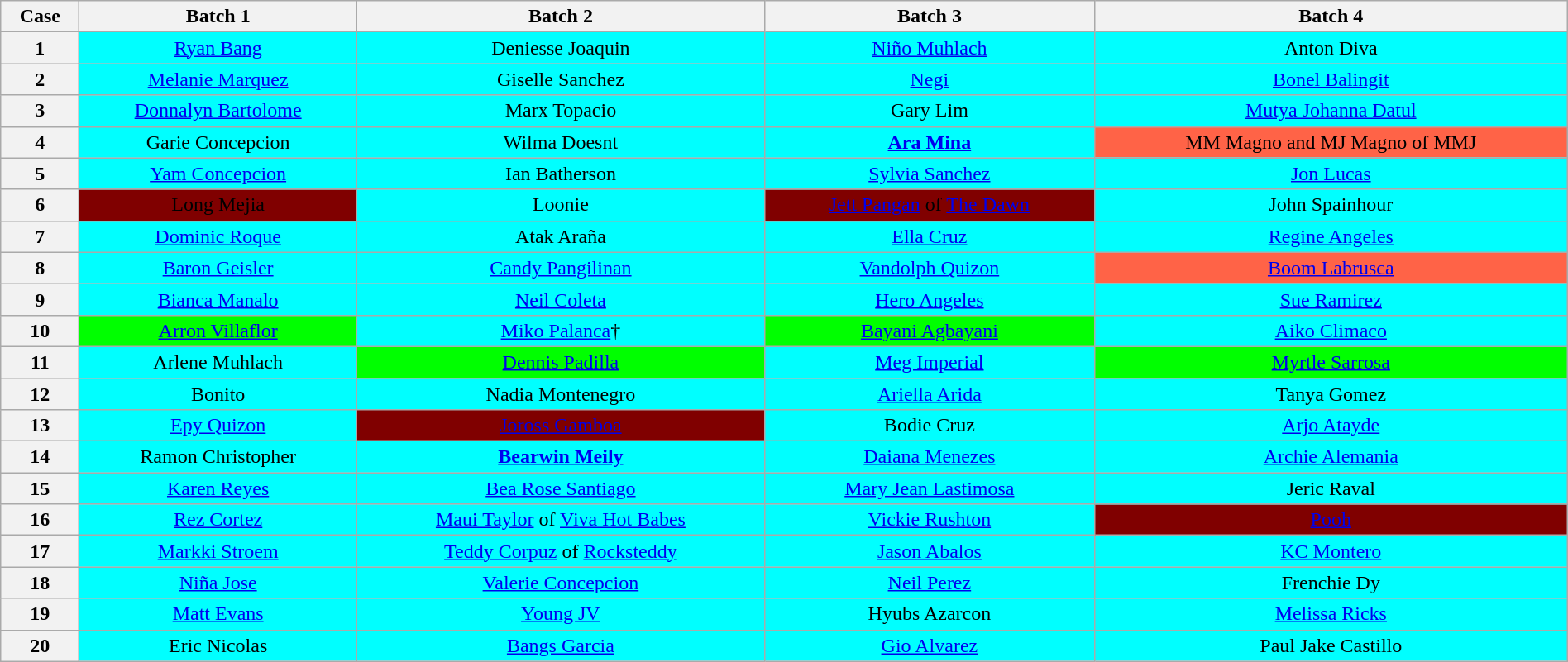<table class="wikitable collapsible collapsed" style="text-align:center;" width="100%">
<tr>
<th>Case </th>
<th>Batch 1</th>
<th>Batch 2</th>
<th>Batch 3</th>
<th>Batch 4</th>
</tr>
<tr>
<th>1</th>
<td style="background:aqua;"><a href='#'>Ryan Bang</a></td>
<td style="background:aqua;">Deniesse Joaquin</td>
<td style="background:aqua;"><a href='#'>Niño Muhlach</a></td>
<td style="background:aqua;">Anton Diva</td>
</tr>
<tr>
<th>2</th>
<td style="background:aqua;"><a href='#'>Melanie Marquez</a></td>
<td style="background:aqua;">Giselle Sanchez</td>
<td style="background:aqua;"><a href='#'>Negi</a></td>
<td style="background:aqua;"><a href='#'>Bonel Balingit</a></td>
</tr>
<tr>
<th>3</th>
<td style="background:aqua;"><a href='#'>Donnalyn Bartolome</a></td>
<td style="background:aqua;">Marx Topacio</td>
<td style="background:aqua;">Gary Lim</td>
<td style="background:aqua;"><a href='#'>Mutya Johanna Datul</a></td>
</tr>
<tr>
<th>4</th>
<td style="background:aqua;">Garie Concepcion</td>
<td style="background:aqua;">Wilma Doesnt</td>
<td style="background:aqua;"><strong><a href='#'>Ara Mina</a></strong></td>
<td style="background:tomato;">MM Magno and MJ Magno of MMJ</td>
</tr>
<tr>
<th>5</th>
<td style="background:aqua;"><a href='#'>Yam Concepcion</a></td>
<td style="background:aqua;">Ian Batherson</td>
<td style="background:aqua;"><a href='#'>Sylvia Sanchez</a></td>
<td style="background:aqua;"><a href='#'>Jon Lucas</a></td>
</tr>
<tr>
<th>6</th>
<td style="background:maroon;">Long Mejia</td>
<td style="background:aqua;">Loonie</td>
<td style="background:maroon;"><a href='#'>Jett Pangan</a> of <a href='#'>The Dawn</a></td>
<td style="background:aqua;">John Spainhour</td>
</tr>
<tr>
<th>7</th>
<td style="background:aqua;"><a href='#'>Dominic Roque</a></td>
<td style="background:aqua;">Atak Araña</td>
<td style="background:aqua;"><a href='#'>Ella Cruz</a></td>
<td style="background:aqua;"><a href='#'>Regine Angeles</a></td>
</tr>
<tr>
<th>8</th>
<td style="background:aqua;"><a href='#'>Baron Geisler</a></td>
<td style="background:aqua;"><a href='#'>Candy Pangilinan</a></td>
<td style="background:aqua;"><a href='#'>Vandolph Quizon</a></td>
<td style="background:tomato;"><a href='#'>Boom Labrusca</a></td>
</tr>
<tr>
<th>9</th>
<td style="background:aqua;"><a href='#'>Bianca Manalo</a></td>
<td style="background:aqua;"><a href='#'>Neil Coleta</a></td>
<td style="background:aqua;"><a href='#'>Hero Angeles</a></td>
<td style="background:aqua;"><a href='#'>Sue Ramirez</a></td>
</tr>
<tr>
<th>10</th>
<td style="background:lime;"><a href='#'>Arron Villaflor</a></td>
<td style="background:aqua;"><a href='#'>Miko Palanca</a>†</td>
<td style="background:lime;"><a href='#'>Bayani Agbayani</a></td>
<td style="background:aqua;"><a href='#'>Aiko Climaco</a></td>
</tr>
<tr>
<th>11</th>
<td style="background:aqua;">Arlene Muhlach</td>
<td style="background:lime;"><a href='#'>Dennis Padilla</a></td>
<td style="background:aqua;"><a href='#'>Meg Imperial</a></td>
<td style="background:lime;"><a href='#'>Myrtle Sarrosa</a></td>
</tr>
<tr>
<th>12</th>
<td style="background:aqua;">Bonito</td>
<td style="background:aqua;">Nadia Montenegro</td>
<td style="background:aqua;"><a href='#'>Ariella Arida</a></td>
<td style="background:aqua;">Tanya Gomez</td>
</tr>
<tr>
<th>13</th>
<td style="background:aqua;"><a href='#'>Epy Quizon</a></td>
<td style="background:maroon;"><a href='#'>Joross Gamboa</a></td>
<td style="background:aqua;">Bodie Cruz</td>
<td style="background:aqua;"><a href='#'>Arjo Atayde</a></td>
</tr>
<tr>
<th>14</th>
<td style="background:aqua;">Ramon Christopher</td>
<td style="background:aqua;"><strong><a href='#'>Bearwin Meily</a></strong></td>
<td style="background:aqua;"><a href='#'>Daiana Menezes</a></td>
<td style="background:aqua;"><a href='#'>Archie Alemania</a></td>
</tr>
<tr>
<th>15</th>
<td style="background:aqua;"><a href='#'>Karen Reyes</a></td>
<td style="background:aqua;"><a href='#'>Bea Rose Santiago</a></td>
<td style="background:aqua;"><a href='#'>Mary Jean Lastimosa</a></td>
<td style="background:aqua;">Jeric Raval</td>
</tr>
<tr>
<th>16</th>
<td style="background:aqua;"><a href='#'>Rez Cortez</a></td>
<td style="background:aqua;"><a href='#'>Maui Taylor</a> of <a href='#'>Viva Hot Babes</a></td>
<td style="background:aqua;"><a href='#'>Vickie Rushton</a></td>
<td style="background:maroon;"><a href='#'>Pooh</a></td>
</tr>
<tr>
<th>17</th>
<td style="background:aqua;"><a href='#'>Markki Stroem</a></td>
<td style="background:aqua;"><a href='#'>Teddy Corpuz</a> of <a href='#'>Rocksteddy</a></td>
<td style="background:aqua;"><a href='#'>Jason Abalos</a></td>
<td style="background:aqua;"><a href='#'>KC Montero</a></td>
</tr>
<tr>
<th>18</th>
<td style="background:aqua;"><a href='#'>Niña Jose</a></td>
<td style="background:aqua;"><a href='#'>Valerie Concepcion</a></td>
<td style="background:aqua;"><a href='#'>Neil Perez</a></td>
<td style="background:aqua;">Frenchie Dy</td>
</tr>
<tr>
<th>19</th>
<td style="background:aqua;"><a href='#'>Matt Evans</a></td>
<td style="background:aqua;"><a href='#'>Young JV</a></td>
<td style="background:aqua;">Hyubs Azarcon</td>
<td style="background:aqua;"><a href='#'>Melissa Ricks</a></td>
</tr>
<tr>
<th>20</th>
<td style="background:aqua;">Eric Nicolas</td>
<td style="background:aqua;"><a href='#'>Bangs Garcia</a></td>
<td style="background:aqua;"><a href='#'>Gio Alvarez</a></td>
<td style="background:aqua;">Paul Jake Castillo</td>
</tr>
</table>
